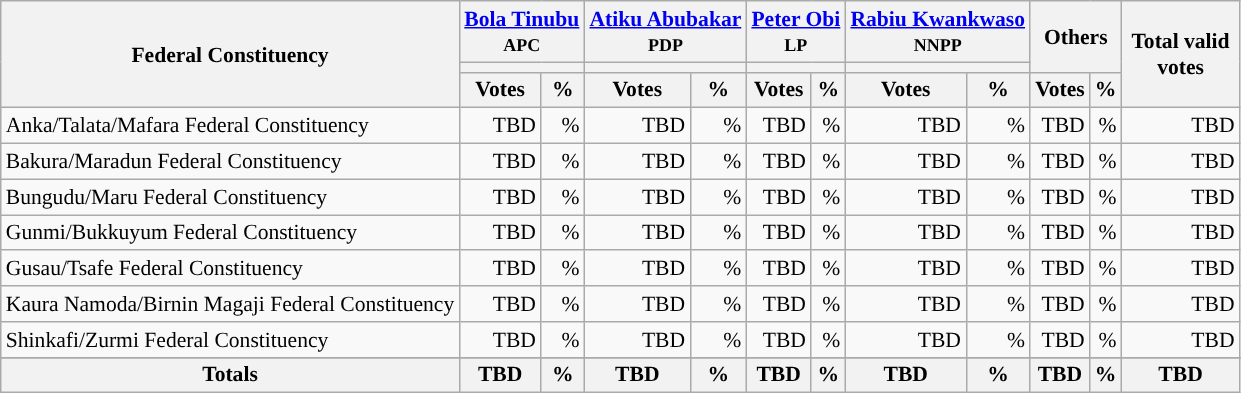<table class="wikitable sortable" style="text-align:right; font-size:90%">
<tr>
<th rowspan="3" style="max-width:7.5em;">Federal Constituency</th>
<th colspan="2"><a href='#'>Bola Tinubu</a><br><small>APC</small></th>
<th colspan="2"><a href='#'>Atiku Abubakar</a><br><small>PDP</small></th>
<th colspan="2"><a href='#'>Peter Obi</a><br><small>LP</small></th>
<th colspan="2"><a href='#'>Rabiu Kwankwaso</a><br><small>NNPP</small></th>
<th colspan="2" rowspan="2">Others</th>
<th rowspan="3" style="max-width:5em;">Total valid votes</th>
</tr>
<tr>
<th colspan=2 style="background-color:"></th>
<th colspan=2 style="background-color:"></th>
<th colspan=2 style="background-color:"></th>
<th colspan=2 style="background-color:"></th>
</tr>
<tr>
<th>Votes</th>
<th>%</th>
<th>Votes</th>
<th>%</th>
<th>Votes</th>
<th>%</th>
<th>Votes</th>
<th>%</th>
<th>Votes</th>
<th>%</th>
</tr>
<tr style="background-color:#">
<td style="text-align:left;">Anka/Talata/Mafara Federal Constituency</td>
<td>TBD</td>
<td>%</td>
<td>TBD</td>
<td>%</td>
<td>TBD</td>
<td>%</td>
<td>TBD</td>
<td>%</td>
<td>TBD</td>
<td>%</td>
<td>TBD</td>
</tr>
<tr style="background-color:#">
<td style="text-align:left;">Bakura/Maradun Federal Constituency</td>
<td>TBD</td>
<td>%</td>
<td>TBD</td>
<td>%</td>
<td>TBD</td>
<td>%</td>
<td>TBD</td>
<td>%</td>
<td>TBD</td>
<td>%</td>
<td>TBD</td>
</tr>
<tr style="background-color:#">
<td style="text-align:left;">Bungudu/Maru Federal Constituency</td>
<td>TBD</td>
<td>%</td>
<td>TBD</td>
<td>%</td>
<td>TBD</td>
<td>%</td>
<td>TBD</td>
<td>%</td>
<td>TBD</td>
<td>%</td>
<td>TBD</td>
</tr>
<tr style="background-color:#">
<td style="text-align:left;">Gunmi/Bukkuyum Federal Constituency</td>
<td>TBD</td>
<td>%</td>
<td>TBD</td>
<td>%</td>
<td>TBD</td>
<td>%</td>
<td>TBD</td>
<td>%</td>
<td>TBD</td>
<td>%</td>
<td>TBD</td>
</tr>
<tr style="background-color:#">
<td style="text-align:left;">Gusau/Tsafe Federal Constituency</td>
<td>TBD</td>
<td>%</td>
<td>TBD</td>
<td>%</td>
<td>TBD</td>
<td>%</td>
<td>TBD</td>
<td>%</td>
<td>TBD</td>
<td>%</td>
<td>TBD</td>
</tr>
<tr style="background-color:#">
<td style="text-align:left;">Kaura Namoda/Birnin Magaji Federal Constituency</td>
<td>TBD</td>
<td>%</td>
<td>TBD</td>
<td>%</td>
<td>TBD</td>
<td>%</td>
<td>TBD</td>
<td>%</td>
<td>TBD</td>
<td>%</td>
<td>TBD</td>
</tr>
<tr style="background-color:#">
<td style="text-align:left;">Shinkafi/Zurmi Federal Constituency</td>
<td>TBD</td>
<td>%</td>
<td>TBD</td>
<td>%</td>
<td>TBD</td>
<td>%</td>
<td>TBD</td>
<td>%</td>
<td>TBD</td>
<td>%</td>
<td>TBD</td>
</tr>
<tr>
</tr>
<tr>
<th>Totals</th>
<th>TBD</th>
<th>%</th>
<th>TBD</th>
<th>%</th>
<th>TBD</th>
<th>%</th>
<th>TBD</th>
<th>%</th>
<th>TBD</th>
<th>%</th>
<th>TBD</th>
</tr>
</table>
